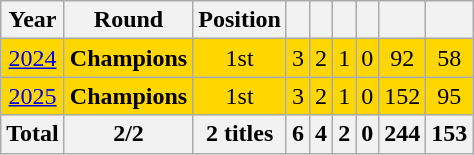<table class="wikitable" style="text-align:center">
<tr>
<th>Year</th>
<th>Round</th>
<th>Position</th>
<th></th>
<th></th>
<th></th>
<th></th>
<th></th>
<th></th>
</tr>
<tr bgcolor=Gold>
<td> <a href='#'>2024</a></td>
<td><strong>Champions</strong></td>
<td>1st</td>
<td>3</td>
<td>2</td>
<td>1</td>
<td>0</td>
<td>92</td>
<td>58</td>
</tr>
<tr bgcolor=Gold>
<td> <a href='#'>2025</a></td>
<td><strong>Champions</strong></td>
<td>1st</td>
<td>3</td>
<td>2</td>
<td>1</td>
<td>0</td>
<td>152</td>
<td>95</td>
</tr>
<tr>
<th>Total</th>
<th>2/2</th>
<th>2 titles</th>
<th>6</th>
<th>4</th>
<th>2</th>
<th>0</th>
<th>244</th>
<th>153</th>
</tr>
</table>
